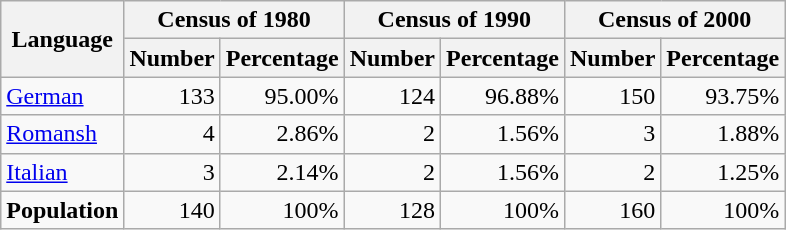<table class="wikitable">
<tr ---->
<th rowspan="2">Language</th>
<th colspan="2">Census of 1980</th>
<th colspan="2">Census of 1990</th>
<th colspan="2">Census of 2000</th>
</tr>
<tr ---->
<th>Number</th>
<th>Percentage</th>
<th>Number</th>
<th>Percentage</th>
<th>Number</th>
<th>Percentage</th>
</tr>
<tr ---->
<td><a href='#'>German</a></td>
<td align=right>133</td>
<td align=right>95.00%</td>
<td align=right>124</td>
<td align=right>96.88%</td>
<td align=right>150</td>
<td align=right>93.75%</td>
</tr>
<tr ---->
<td><a href='#'>Romansh</a></td>
<td align=right>4</td>
<td align=right>2.86%</td>
<td align=right>2</td>
<td align=right>1.56%</td>
<td align=right>3</td>
<td align=right>1.88%</td>
</tr>
<tr ---->
<td><a href='#'>Italian</a></td>
<td align=right>3</td>
<td align=right>2.14%</td>
<td align=right>2</td>
<td align=right>1.56%</td>
<td align=right>2</td>
<td align=right>1.25%</td>
</tr>
<tr ---->
<td><strong>Population</strong></td>
<td align=right>140</td>
<td align=right>100%</td>
<td align=right>128</td>
<td align=right>100%</td>
<td align=right>160</td>
<td align=right>100%</td>
</tr>
</table>
